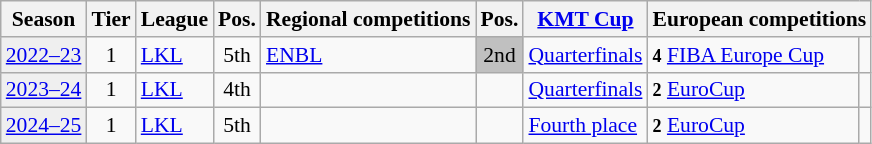<table class="wikitable" style="font-size:90%">
<tr>
<th>Season</th>
<th>Tier</th>
<th>League</th>
<th>Pos.</th>
<th>Regional competitions</th>
<th>Pos.</th>
<th><a href='#'>KMT Cup</a></th>
<th colspan=2>European competitions</th>
</tr>
<tr>
<td style="background:#efefef;"><a href='#'>2022–23</a></td>
<td align=center>1</td>
<td><a href='#'>LKL</a></td>
<td align=center>5th</td>
<td><a href='#'>ENBL</a></td>
<td bgcolor=silver align=center>2nd</td>
<td><a href='#'>Quarterfinals</a></td>
<td><small><strong>4</strong></small> <a href='#'>FIBA Europe Cup</a></td>
<td align=center></td>
</tr>
<tr>
<td style="background:#efefef;"><a href='#'>2023–24</a></td>
<td align=center>1</td>
<td><a href='#'>LKL</a></td>
<td align=center>4th</td>
<td></td>
<td></td>
<td><a href='#'>Quarterfinals</a></td>
<td><small><strong>2</strong></small> <a href='#'>EuroCup</a></td>
<td align=center></td>
</tr>
<tr>
<td style="background:#efefef;"><a href='#'>2024–25</a></td>
<td align=center>1</td>
<td><a href='#'>LKL</a></td>
<td align=center>5th</td>
<td></td>
<td></td>
<td><a href='#'>Fourth place</a></td>
<td><small><strong>2</strong></small> <a href='#'>EuroCup</a></td>
<td align=center></td>
</tr>
</table>
